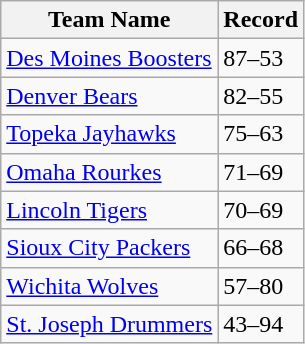<table class="wikitable">
<tr>
<th>Team Name</th>
<th>Record</th>
</tr>
<tr>
<td><a href='#'>Des Moines Boosters</a></td>
<td>87–53</td>
</tr>
<tr>
<td><a href='#'>Denver Bears</a></td>
<td>82–55</td>
</tr>
<tr>
<td><a href='#'>Topeka Jayhawks</a></td>
<td>75–63</td>
</tr>
<tr>
<td><a href='#'>Omaha Rourkes</a></td>
<td>71–69</td>
</tr>
<tr>
<td><a href='#'>Lincoln Tigers</a></td>
<td>70–69</td>
</tr>
<tr>
<td><a href='#'>Sioux City Packers</a></td>
<td>66–68</td>
</tr>
<tr>
<td><a href='#'>Wichita Wolves</a></td>
<td>57–80</td>
</tr>
<tr>
<td><a href='#'>St. Joseph Drummers</a></td>
<td>43–94</td>
</tr>
</table>
